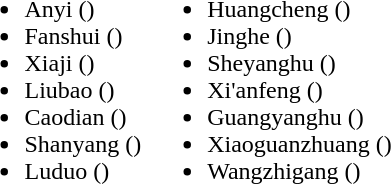<table>
<tr>
<td valign="top"><br><ul><li>Anyi ()</li><li>Fanshui ()</li><li>Xiaji ()</li><li>Liubao ()</li><li>Caodian ()</li><li>Shanyang ()</li><li>Luduo ()</li></ul></td>
<td valign="top"><br><ul><li>Huangcheng ()</li><li>Jinghe ()</li><li>Sheyanghu ()</li><li>Xi'anfeng ()</li><li>Guangyanghu ()</li><li>Xiaoguanzhuang ()</li><li>Wangzhigang ()</li></ul></td>
</tr>
</table>
